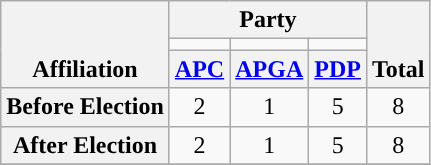<table class=wikitable style="text-align:center">
<tr style="vertical-align:bottom;">
<th rowspan=3>Affiliation</th>
<th colspan="3">Party</th>
<th rowspan=3>Total</th>
</tr>
<tr>
<td style="background-color:"></td>
<td style="background-color:"></td>
<td style="background-color:"></td>
</tr>
<tr>
<th><a href='#'>APC</a></th>
<th><a href='#'>APGA</a></th>
<th><a href='#'>PDP</a></th>
</tr>
<tr>
<th>Before Election</th>
<td>2</td>
<td>1</td>
<td>5</td>
<td>8</td>
</tr>
<tr>
<th>After Election</th>
<td>2</td>
<td>1</td>
<td>5</td>
<td>8</td>
</tr>
<tr>
</tr>
</table>
